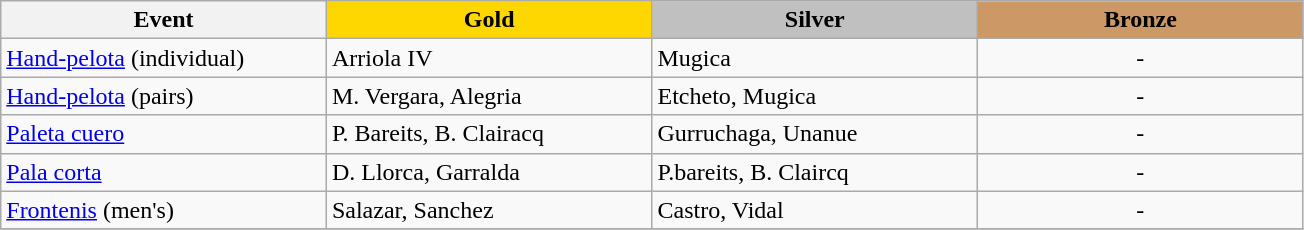<table class="wikitable" style="max-width: 23cm; width: 100%">
<tr>
<th scope="col">Event</th>
<th scope="col" style="background-color:gold; width:25%">Gold</th>
<th scope="col" style="background-color:silver; width:25%; width:25%">Silver</th>
<th scope="col" style="background-color:#cc9966; width:25%">Bronze</th>
</tr>
<tr>
<td><a href='#'>Hand-pelota</a> (individual)</td>
<td> Arriola IV</td>
<td> Mugica</td>
<td align=center>-</td>
</tr>
<tr>
<td><a href='#'>Hand-pelota</a> (pairs)</td>
<td> M. Vergara, Alegria</td>
<td> Etcheto, Mugica</td>
<td align=center>-</td>
</tr>
<tr>
<td><a href='#'>Paleta cuero</a></td>
<td> P. Bareits, B. Clairacq</td>
<td> Gurruchaga, Unanue</td>
<td align=center>-</td>
</tr>
<tr>
<td><a href='#'>Pala corta</a></td>
<td> D. Llorca, Garralda</td>
<td> P.bareits, B. Claircq</td>
<td align=center>-</td>
</tr>
<tr>
<td><a href='#'>Frontenis</a> (men's)</td>
<td> Salazar, Sanchez</td>
<td> Castro, Vidal</td>
<td align=center>-</td>
</tr>
<tr>
</tr>
</table>
